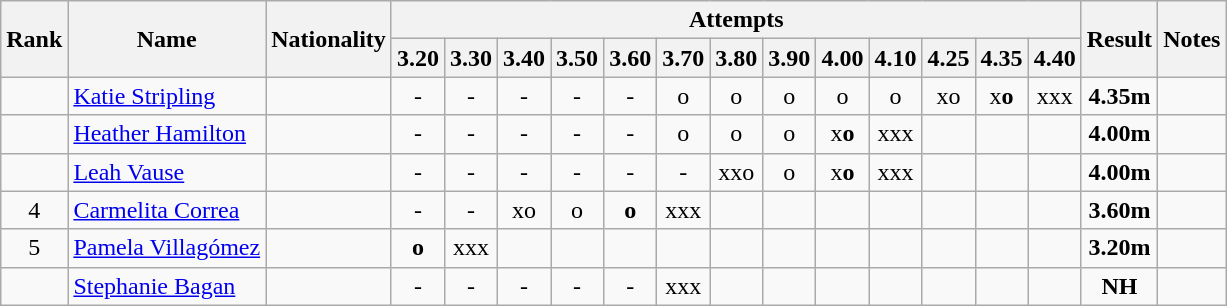<table class="wikitable sortable" style="text-align:center">
<tr>
<th rowspan=2>Rank</th>
<th rowspan=2>Name</th>
<th rowspan=2>Nationality</th>
<th colspan=13>Attempts</th>
<th rowspan=2>Result</th>
<th rowspan=2>Notes</th>
</tr>
<tr>
<th>3.20</th>
<th>3.30</th>
<th>3.40</th>
<th>3.50</th>
<th>3.60</th>
<th>3.70</th>
<th>3.80</th>
<th>3.90</th>
<th>4.00</th>
<th>4.10</th>
<th>4.25</th>
<th>4.35</th>
<th>4.40</th>
</tr>
<tr>
<td align=center></td>
<td align=left><a href='#'>Katie Stripling</a></td>
<td align=left></td>
<td>-</td>
<td>-</td>
<td>-</td>
<td>-</td>
<td>-</td>
<td>o</td>
<td>o</td>
<td>o</td>
<td>o</td>
<td>o</td>
<td>xo</td>
<td>x<strong>o</strong></td>
<td>xxx</td>
<td><strong>4.35m</strong></td>
<td></td>
</tr>
<tr>
<td align=center></td>
<td align=left><a href='#'>Heather Hamilton</a></td>
<td align=left></td>
<td>-</td>
<td>-</td>
<td>-</td>
<td>-</td>
<td>-</td>
<td>o</td>
<td>o</td>
<td>o</td>
<td>x<strong>o</strong></td>
<td>xxx</td>
<td></td>
<td></td>
<td></td>
<td><strong>4.00m</strong></td>
<td></td>
</tr>
<tr>
<td align=center></td>
<td align=left><a href='#'>Leah Vause</a></td>
<td align=left></td>
<td>-</td>
<td>-</td>
<td>-</td>
<td>-</td>
<td>-</td>
<td>-</td>
<td>xxo</td>
<td>o</td>
<td>x<strong>o</strong></td>
<td>xxx</td>
<td></td>
<td></td>
<td></td>
<td><strong>4.00m</strong></td>
<td></td>
</tr>
<tr>
<td align=center>4</td>
<td align=left><a href='#'>Carmelita Correa</a></td>
<td align=left></td>
<td>-</td>
<td>-</td>
<td>xo</td>
<td>o</td>
<td><strong>o</strong></td>
<td>xxx</td>
<td></td>
<td></td>
<td></td>
<td></td>
<td></td>
<td></td>
<td></td>
<td><strong>3.60m</strong></td>
<td></td>
</tr>
<tr>
<td align=center>5</td>
<td align=left><a href='#'>Pamela Villagómez</a></td>
<td align=left></td>
<td><strong>o</strong></td>
<td>xxx</td>
<td></td>
<td></td>
<td></td>
<td></td>
<td></td>
<td></td>
<td></td>
<td></td>
<td></td>
<td></td>
<td></td>
<td><strong>3.20m</strong></td>
<td></td>
</tr>
<tr>
<td align=center></td>
<td align=left><a href='#'>Stephanie Bagan</a></td>
<td align=left></td>
<td>-</td>
<td>-</td>
<td>-</td>
<td>-</td>
<td>-</td>
<td>xxx</td>
<td></td>
<td></td>
<td></td>
<td></td>
<td></td>
<td></td>
<td></td>
<td><strong>NH</strong></td>
<td></td>
</tr>
</table>
